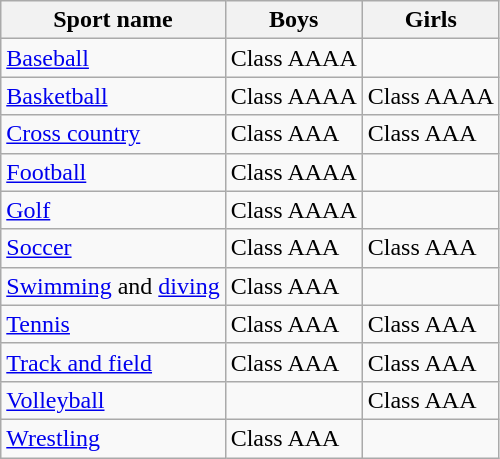<table class="wikitable">
<tr>
<th>Sport name</th>
<th>Boys</th>
<th>Girls</th>
</tr>
<tr>
<td><a href='#'>Baseball</a></td>
<td>Class AAAA</td>
<td></td>
</tr>
<tr>
<td><a href='#'>Basketball</a></td>
<td>Class AAAA</td>
<td>Class AAAA</td>
</tr>
<tr>
<td><a href='#'>Cross country</a></td>
<td>Class AAA</td>
<td>Class AAA</td>
</tr>
<tr>
<td><a href='#'>Football</a></td>
<td>Class AAAA</td>
<td></td>
</tr>
<tr>
<td><a href='#'>Golf</a></td>
<td>Class AAAA</td>
<td></td>
</tr>
<tr>
<td><a href='#'>Soccer</a></td>
<td>Class AAA</td>
<td>Class AAA</td>
</tr>
<tr>
<td><a href='#'>Swimming</a> and <a href='#'>diving</a></td>
<td>Class AAA</td>
<td></td>
</tr>
<tr>
<td><a href='#'>Tennis</a></td>
<td>Class AAA</td>
<td>Class AAA</td>
</tr>
<tr>
<td><a href='#'>Track and field</a></td>
<td>Class AAA</td>
<td>Class AAA</td>
</tr>
<tr>
<td><a href='#'>Volleyball</a></td>
<td></td>
<td>Class AAA</td>
</tr>
<tr>
<td><a href='#'>Wrestling</a></td>
<td>Class AAA</td>
<td></td>
</tr>
</table>
